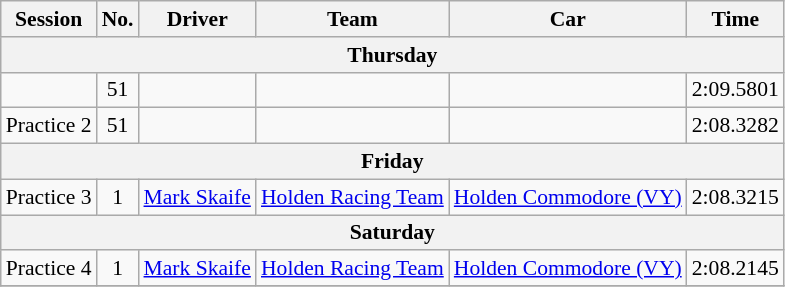<table class="wikitable" style="font-size: 90%">
<tr>
<th>Session</th>
<th>No.</th>
<th>Driver</th>
<th>Team</th>
<th>Car</th>
<th>Time</th>
</tr>
<tr>
<th colspan="6">Thursday</th>
</tr>
<tr>
<td></td>
<td align="center">51</td>
<td></td>
<td></td>
<td></td>
<td>2:09.5801</td>
</tr>
<tr>
<td>Practice 2</td>
<td align="center">51</td>
<td></td>
<td></td>
<td></td>
<td>2:08.3282</td>
</tr>
<tr>
<th colspan="6">Friday</th>
</tr>
<tr>
<td>Practice 3</td>
<td align="center">1</td>
<td> <a href='#'>Mark Skaife</a></td>
<td><a href='#'>Holden Racing Team</a></td>
<td><a href='#'>Holden Commodore (VY)</a></td>
<td>2:08.3215</td>
</tr>
<tr>
<th colspan="6">Saturday</th>
</tr>
<tr>
<td>Practice 4</td>
<td align="center">1</td>
<td> <a href='#'>Mark Skaife</a></td>
<td><a href='#'>Holden Racing Team</a></td>
<td><a href='#'>Holden Commodore (VY)</a></td>
<td>2:08.2145</td>
</tr>
<tr>
</tr>
</table>
